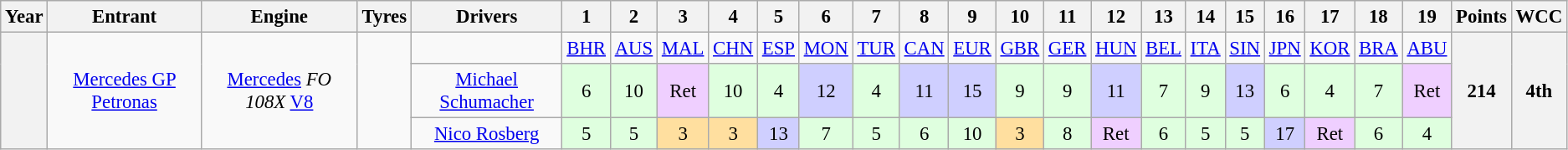<table class="wikitable" style="text-align:center; font-size:95%">
<tr>
<th>Year</th>
<th>Entrant</th>
<th>Engine</th>
<th>Tyres</th>
<th>Drivers</th>
<th>1</th>
<th>2</th>
<th>3</th>
<th>4</th>
<th>5</th>
<th>6</th>
<th>7</th>
<th>8</th>
<th>9</th>
<th>10</th>
<th>11</th>
<th>12</th>
<th>13</th>
<th>14</th>
<th>15</th>
<th>16</th>
<th>17</th>
<th>18</th>
<th>19</th>
<th>Points</th>
<th>WCC</th>
</tr>
<tr>
<th rowspan="3"></th>
<td rowspan="3"><a href='#'>Mercedes GP</a> <a href='#'>Petronas</a></td>
<td rowspan="3"><a href='#'>Mercedes</a> <em>FO 108X</em> <a href='#'>V8</a></td>
<td rowspan="3"></td>
<td></td>
<td><a href='#'>BHR</a></td>
<td><a href='#'>AUS</a></td>
<td><a href='#'>MAL</a></td>
<td><a href='#'>CHN</a></td>
<td><a href='#'>ESP</a></td>
<td><a href='#'>MON</a></td>
<td><a href='#'>TUR</a></td>
<td><a href='#'>CAN</a></td>
<td><a href='#'>EUR</a></td>
<td><a href='#'>GBR</a></td>
<td><a href='#'>GER</a></td>
<td><a href='#'>HUN</a></td>
<td><a href='#'>BEL</a></td>
<td><a href='#'>ITA</a></td>
<td><a href='#'>SIN</a></td>
<td><a href='#'>JPN</a></td>
<td><a href='#'>KOR</a></td>
<td><a href='#'>BRA</a></td>
<td><a href='#'>ABU</a></td>
<th rowspan="3">214</th>
<th rowspan="3">4th</th>
</tr>
<tr>
<td><a href='#'>Michael Schumacher</a></td>
<td style="background:#DFFFDF;">6</td>
<td style="background:#DFFFDF;">10</td>
<td style="background:#EFCFFF;">Ret</td>
<td style="background:#DFFFDF;">10</td>
<td style="background:#DFFFDF;">4</td>
<td style="background:#CFCFFF;">12</td>
<td style="background:#DFFFDF;">4</td>
<td style="background:#CFCFFF;">11</td>
<td style="background:#CFCFFF;">15</td>
<td style="background:#DFFFDF;">9</td>
<td style="background:#DFFFDF;">9</td>
<td style="background:#CFCFFF;">11</td>
<td style="background:#DFFFDF;">7</td>
<td style="background:#DFFFDF;">9</td>
<td style="background:#CFCFFF;">13</td>
<td style="background:#DFFFDF;">6</td>
<td style="background:#DFFFDF;">4</td>
<td style="background:#DFFFDF;">7</td>
<td style="background:#EFCFFF;">Ret</td>
</tr>
<tr>
<td> <a href='#'>Nico Rosberg</a></td>
<td style="background:#DFFFDF;">5</td>
<td style="background:#DFFFDF;">5</td>
<td style="background:#FFDF9F;">3</td>
<td style="background:#FFDF9F;">3</td>
<td style="background:#CFCFFF;">13</td>
<td style="background:#DFFFDF;">7</td>
<td style="background:#DFFFDF;">5</td>
<td style="background:#DFFFDF;">6</td>
<td style="background:#DFFFDF;">10</td>
<td style="background:#FFDF9F;">3</td>
<td style="background:#DFFFDF;">8</td>
<td style="background:#EFCFFF;">Ret</td>
<td style="background:#DFFFDF;">6</td>
<td style="background:#DFFFDF;">5</td>
<td style="background:#DFFFDF;">5</td>
<td style="background:#CFCFFF;">17</td>
<td style="background:#EFCFFF;">Ret</td>
<td style="background:#DFFFDF;">6</td>
<td style="background:#DFFFDF;">4</td>
</tr>
</table>
